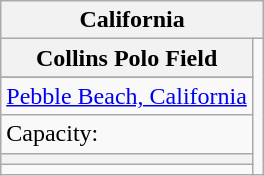<table class="wikitable" style="text-align:left">
<tr>
<th colspan="3">California</th>
</tr>
<tr>
<th>Collins Polo Field</th>
<td rowspan=10><br></td>
</tr>
<tr>
</tr>
<tr>
<td><a href='#'>Pebble Beach, California</a></td>
</tr>
<tr>
<td>Capacity:</td>
</tr>
<tr>
<th></th>
</tr>
<tr>
<td colspan="1"></td>
</tr>
</table>
